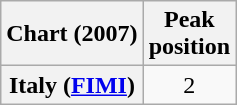<table class="wikitable sortable plainrowheaders" style="text-align:center">
<tr>
<th scope="col">Chart (2007)</th>
<th scope="col">Peak<br>position</th>
</tr>
<tr>
<th scope="row">Italy (<a href='#'>FIMI</a>)</th>
<td>2</td>
</tr>
</table>
